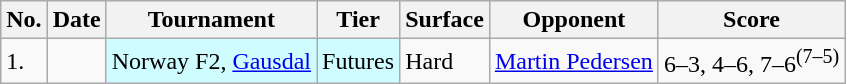<table class="sortable wikitable">
<tr>
<th class="unsortable">No.</th>
<th>Date</th>
<th>Tournament</th>
<th>Tier</th>
<th>Surface</th>
<th>Opponent</th>
<th class="unsortable">Score</th>
</tr>
<tr>
<td>1.</td>
<td></td>
<td style="background:#cffcff;">Norway F2, <a href='#'>Gausdal</a></td>
<td style="background:#cffcff;">Futures</td>
<td>Hard</td>
<td> <a href='#'>Martin Pedersen</a></td>
<td>6–3, 4–6, 7–6<sup>(7–5)</sup></td>
</tr>
</table>
